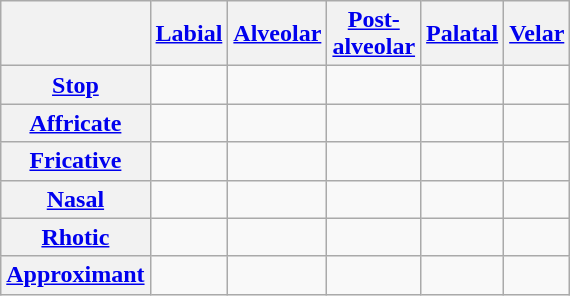<table class="wikitable" style="text-align:center">
<tr>
<th></th>
<th><a href='#'>Labial</a></th>
<th><a href='#'>Alveolar</a></th>
<th><a href='#'>Post-<br>alveolar</a></th>
<th><a href='#'>Palatal</a></th>
<th><a href='#'>Velar</a></th>
</tr>
<tr align="center">
<th><a href='#'>Stop</a></th>
<td></td>
<td></td>
<td></td>
<td></td>
<td></td>
</tr>
<tr>
<th><a href='#'>Affricate</a></th>
<td></td>
<td></td>
<td></td>
<td></td>
<td></td>
</tr>
<tr align="center">
<th><a href='#'>Fricative</a></th>
<td></td>
<td></td>
<td></td>
<td></td>
<td></td>
</tr>
<tr align="center">
<th><a href='#'>Nasal</a></th>
<td></td>
<td></td>
<td></td>
<td></td>
<td></td>
</tr>
<tr align="center">
<th><a href='#'>Rhotic</a></th>
<td></td>
<td></td>
<td></td>
<td></td>
<td></td>
</tr>
<tr align="center">
<th><a href='#'>Approximant</a></th>
<td></td>
<td></td>
<td></td>
<td></td>
<td></td>
</tr>
</table>
